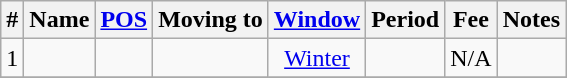<table class="wikitable sortable" style="text-align:center">
<tr>
<th>#</th>
<th>Name</th>
<th><a href='#'>POS</a></th>
<th>Moving to</th>
<th><a href='#'>Window</a></th>
<th>Period</th>
<th>Fee</th>
<th>Notes</th>
</tr>
<tr>
<td>1</td>
<td align=left></td>
<td></td>
<td align=left></td>
<td><a href='#'>Winter</a></td>
<td></td>
<td>N/A</td>
<td></td>
</tr>
<tr>
</tr>
</table>
